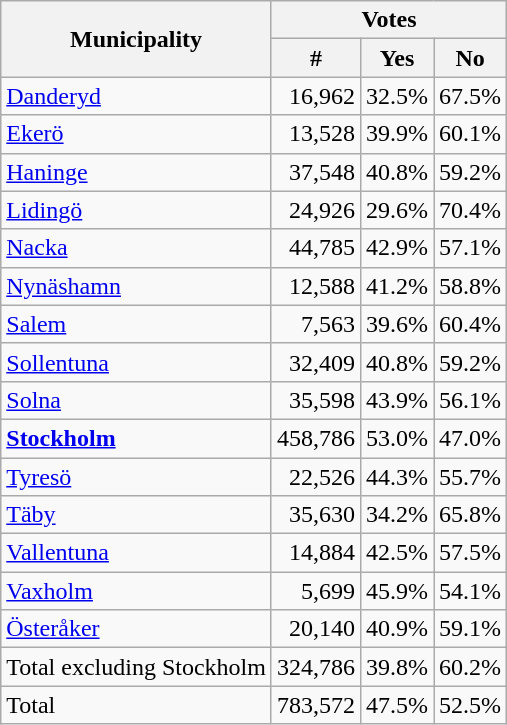<table class="wikitable">
<tr>
<th rowspan=2>Municipality</th>
<th colspan=3>Votes</th>
</tr>
<tr>
<th>#</th>
<th>Yes</th>
<th>No</th>
</tr>
<tr>
<td><a href='#'>Danderyd</a></td>
<td align="right">16,962</td>
<td>32.5%</td>
<td>67.5%</td>
</tr>
<tr>
<td><a href='#'>Ekerö</a></td>
<td align="right">13,528</td>
<td>39.9%</td>
<td>60.1%</td>
</tr>
<tr>
<td><a href='#'>Haninge</a></td>
<td align="right">37,548</td>
<td>40.8%</td>
<td>59.2%</td>
</tr>
<tr>
<td><a href='#'>Lidingö</a></td>
<td align="right">24,926</td>
<td>29.6%</td>
<td>70.4%</td>
</tr>
<tr>
<td><a href='#'>Nacka</a></td>
<td align="right">44,785</td>
<td>42.9%</td>
<td>57.1%</td>
</tr>
<tr>
<td><a href='#'>Nynäshamn</a></td>
<td align="right">12,588</td>
<td>41.2%</td>
<td>58.8%</td>
</tr>
<tr>
<td><a href='#'>Salem</a></td>
<td align="right">7,563</td>
<td>39.6%</td>
<td>60.4%</td>
</tr>
<tr>
<td><a href='#'>Sollentuna</a></td>
<td align="right">32,409</td>
<td>40.8%</td>
<td>59.2%</td>
</tr>
<tr>
<td><a href='#'>Solna</a></td>
<td align="right">35,598</td>
<td>43.9%</td>
<td>56.1%</td>
</tr>
<tr>
<td><strong><a href='#'>Stockholm</a></strong></td>
<td align="right">458,786</td>
<td>53.0%</td>
<td>47.0%</td>
</tr>
<tr>
<td><a href='#'>Tyresö</a></td>
<td align="right">22,526</td>
<td>44.3%</td>
<td>55.7%</td>
</tr>
<tr>
<td><a href='#'>Täby</a></td>
<td align="right">35,630</td>
<td>34.2%</td>
<td>65.8%</td>
</tr>
<tr>
<td><a href='#'>Vallentuna</a></td>
<td align="right">14,884</td>
<td>42.5%</td>
<td>57.5%</td>
</tr>
<tr>
<td><a href='#'>Vaxholm</a></td>
<td align="right">5,699</td>
<td>45.9%</td>
<td>54.1%</td>
</tr>
<tr>
<td><a href='#'>Österåker</a></td>
<td align="right">20,140</td>
<td>40.9%</td>
<td>59.1%</td>
</tr>
<tr>
<td>Total excluding Stockholm</td>
<td align="right">324,786</td>
<td>39.8%</td>
<td>60.2%</td>
</tr>
<tr>
<td>Total</td>
<td align="right">783,572</td>
<td>47.5%</td>
<td>52.5%</td>
</tr>
</table>
